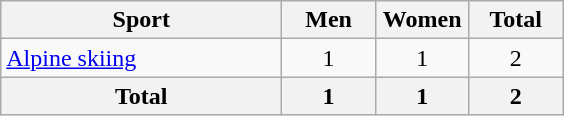<table class="wikitable sortable" style="text-align:center;">
<tr>
<th width=180>Sport</th>
<th width=55>Men</th>
<th width=55>Women</th>
<th width=55>Total</th>
</tr>
<tr>
<td align=left><a href='#'>Alpine skiing</a></td>
<td>1</td>
<td>1</td>
<td>2</td>
</tr>
<tr>
<th>Total</th>
<th>1</th>
<th>1</th>
<th>2</th>
</tr>
</table>
